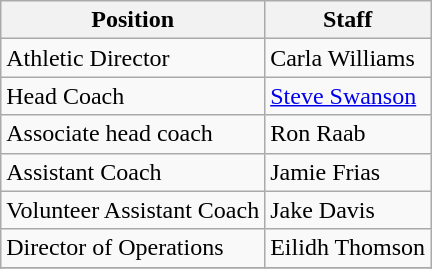<table class="wikitable">
<tr>
<th>Position</th>
<th>Staff</th>
</tr>
<tr>
<td>Athletic Director</td>
<td>Carla Williams</td>
</tr>
<tr>
<td>Head Coach</td>
<td><a href='#'>Steve Swanson</a></td>
</tr>
<tr>
<td>Associate head coach</td>
<td>Ron Raab</td>
</tr>
<tr>
<td>Assistant Coach</td>
<td>Jamie Frias</td>
</tr>
<tr>
<td>Volunteer Assistant Coach</td>
<td>Jake Davis</td>
</tr>
<tr>
<td>Director of Operations</td>
<td>Eilidh Thomson</td>
</tr>
<tr>
</tr>
</table>
